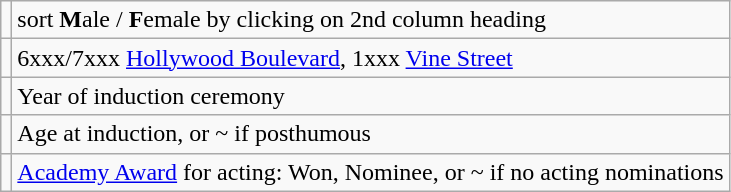<table class="wikitable">
<tr>
<td></td>
<td>sort <strong>M</strong>ale / <strong>F</strong>emale by clicking on 2nd column heading</td>
</tr>
<tr>
<td></td>
<td>6xxx/7xxx <a href='#'>Hollywood Boulevard</a>, 1xxx <a href='#'>Vine Street</a></td>
</tr>
<tr>
<td></td>
<td>Year of induction ceremony</td>
</tr>
<tr>
<td></td>
<td>Age at induction, or ~ if posthumous</td>
</tr>
<tr>
<td></td>
<td><a href='#'>Academy Award</a> for acting: Won, Nominee, or ~ if no acting nominations</td>
</tr>
</table>
